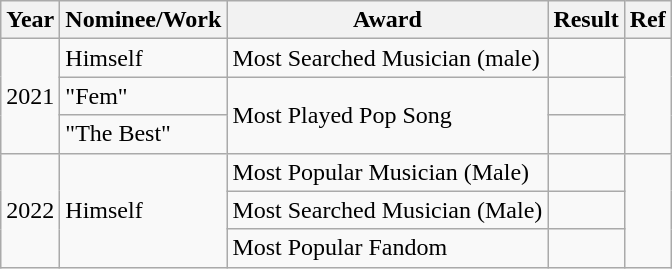<table class="wikitable">
<tr>
<th>Year</th>
<th>Nominee/Work</th>
<th>Award</th>
<th>Result</th>
<th>Ref</th>
</tr>
<tr>
<td rowspan="3">2021</td>
<td>Himself</td>
<td>Most Searched Musician (male)</td>
<td></td>
<td rowspan="3"></td>
</tr>
<tr>
<td>"Fem"</td>
<td rowspan="2">Most Played Pop Song</td>
<td></td>
</tr>
<tr>
<td>"The Best" </td>
<td></td>
</tr>
<tr>
<td rowspan="3">2022</td>
<td rowspan="3">Himself</td>
<td>Most Popular Musician (Male)</td>
<td></td>
<td rowspan="3"></td>
</tr>
<tr>
<td>Most Searched Musician (Male)</td>
<td></td>
</tr>
<tr>
<td>Most Popular Fandom</td>
<td></td>
</tr>
</table>
